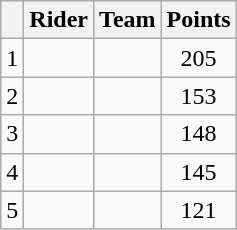<table class="wikitable">
<tr>
<th></th>
<th>Rider</th>
<th>Team</th>
<th>Points</th>
</tr>
<tr>
<td style="text-align:center;">1</td>
<td> </td>
<td></td>
<td style="text-align:center;">205</td>
</tr>
<tr>
<td style="text-align:center;">2</td>
<td></td>
<td></td>
<td style="text-align:center;">153</td>
</tr>
<tr>
<td style="text-align:center;">3</td>
<td></td>
<td></td>
<td style="text-align:center;">148</td>
</tr>
<tr>
<td style="text-align:center;">4</td>
<td></td>
<td></td>
<td style="text-align:center;">145</td>
</tr>
<tr>
<td style="text-align:center;">5</td>
<td></td>
<td></td>
<td style="text-align:center;">121</td>
</tr>
</table>
